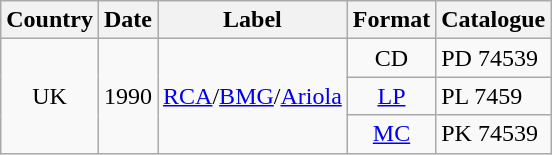<table class="wikitable">
<tr>
<th>Country</th>
<th>Date</th>
<th>Label</th>
<th>Format</th>
<th>Catalogue</th>
</tr>
<tr>
<td rowspan=3 align=center>UK</td>
<td rowspan=3>1990</td>
<td rowspan=3><a href='#'>RCA</a>/<a href='#'>BMG</a>/<a href='#'>Ariola</a></td>
<td align=center>CD</td>
<td>PD 74539</td>
</tr>
<tr>
<td align=center><a href='#'>LP</a></td>
<td>PL 7459</td>
</tr>
<tr>
<td align=center><a href='#'>MC</a></td>
<td>PK 74539</td>
</tr>
</table>
